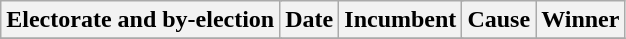<table class="wikitable">
<tr align=center>
<th colspan=2>Electorate and by-election</th>
<th>Date</th>
<th colspan=2>Incumbent</th>
<th>Cause</th>
<th colspan=2>Winner</th>
</tr>
<tr>
</tr>
</table>
